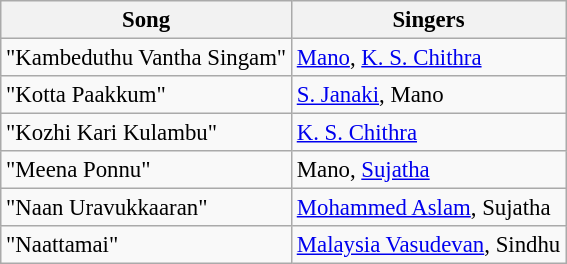<table class="wikitable" style="font-size:95%;">
<tr>
<th>Song</th>
<th>Singers</th>
</tr>
<tr>
<td>"Kambeduthu Vantha Singam"</td>
<td><a href='#'>Mano</a>, <a href='#'>K. S. Chithra</a></td>
</tr>
<tr>
<td>"Kotta Paakkum"</td>
<td><a href='#'>S. Janaki</a>, Mano</td>
</tr>
<tr>
<td>"Kozhi Kari Kulambu"</td>
<td><a href='#'>K. S. Chithra</a></td>
</tr>
<tr>
<td>"Meena Ponnu"</td>
<td>Mano, <a href='#'>Sujatha</a></td>
</tr>
<tr>
<td>"Naan Uravukkaaran"</td>
<td><a href='#'>Mohammed Aslam</a>, Sujatha</td>
</tr>
<tr>
<td>"Naattamai"</td>
<td><a href='#'>Malaysia Vasudevan</a>, Sindhu</td>
</tr>
</table>
